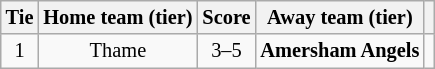<table class="wikitable" style="text-align:center; font-size:85%">
<tr>
<th>Tie</th>
<th>Home team (tier)</th>
<th>Score</th>
<th>Away team (tier)</th>
<th></th>
</tr>
<tr>
<td align="center">1</td>
<td>Thame</td>
<td align="center">3–5</td>
<td><strong>Amersham Angels</strong></td>
<td></td>
</tr>
</table>
